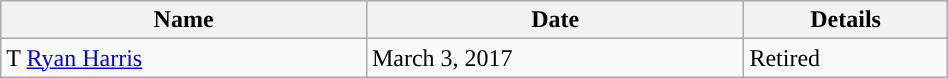<table class="wikitable" style="width:50%">
<tr style="text-align:center; background:#ddd">
<th>Name</th>
<th>Date</th>
<th>Details</th>
</tr>
<tr>
<td>T <a href='#'>Ryan Harris</a></td>
<td>March 3, 2017</td>
<td>Retired</td>
</tr>
</table>
